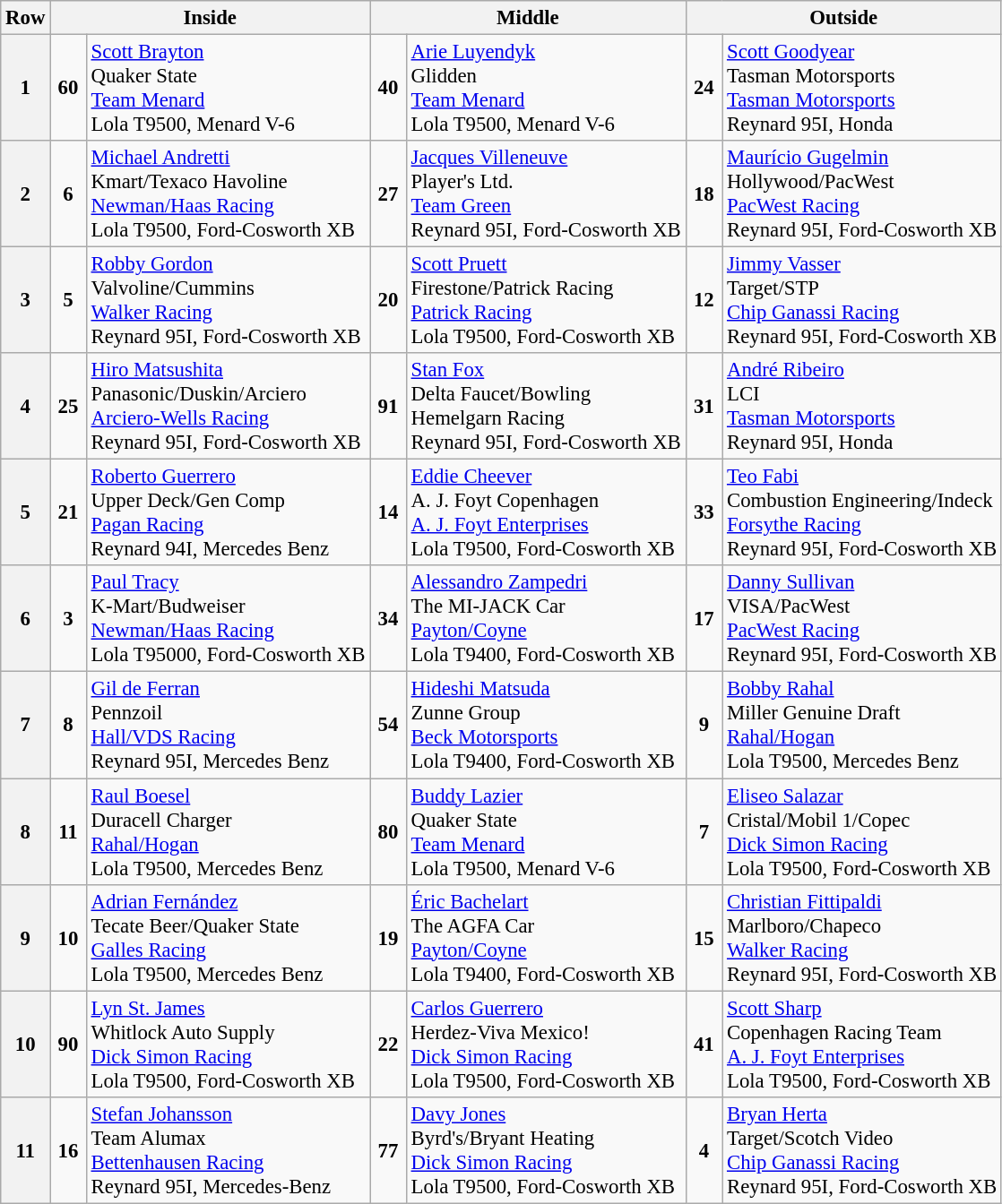<table class="wikitable" style="font-size: 95%;">
<tr>
<th>Row</th>
<th colspan=2 width="195">Inside</th>
<th colspan=2 width="195">Middle</th>
<th colspan=2 width="195">Outside</th>
</tr>
<tr>
<th>1</th>
<td align="center" width="20"><strong>60</strong></td>
<td> <a href='#'>Scott Brayton</a><br>Quaker State<br><a href='#'>Team Menard</a><br>Lola T9500, Menard V-6<br></td>
<td align="center" width="20"><strong>40</strong></td>
<td> <a href='#'>Arie Luyendyk</a><strong></strong><br>Glidden<br><a href='#'>Team Menard</a><br>Lola T9500, Menard V-6<br></td>
<td align="center" width="20"><strong>24</strong></td>
<td> <a href='#'>Scott Goodyear</a><br>Tasman Motorsports<br><a href='#'>Tasman Motorsports</a><br>Reynard 95I, Honda<br></td>
</tr>
<tr>
<th>2</th>
<td align="center" width="20"><strong>6</strong></td>
<td> <a href='#'>Michael Andretti</a><br>Kmart/Texaco Havoline<br><a href='#'>Newman/Haas Racing</a><br>Lola T9500, Ford-Cosworth XB<br></td>
<td align="center" width="20"><strong>27</strong></td>
<td> <a href='#'>Jacques Villeneuve</a><br>Player's Ltd.<br><a href='#'>Team Green</a><br>Reynard 95I, Ford-Cosworth XB<br></td>
<td align="center" width="20"><strong>18</strong></td>
<td> <a href='#'>Maurício Gugelmin</a><br>Hollywood/PacWest<br><a href='#'>PacWest Racing</a><br>Reynard 95I, Ford-Cosworth XB<br></td>
</tr>
<tr>
<th>3</th>
<td align="center" width="20"><strong>5</strong></td>
<td> <a href='#'>Robby Gordon</a><br>Valvoline/Cummins<br><a href='#'>Walker Racing</a><br>Reynard 95I, Ford-Cosworth XB<br></td>
<td align="center" width="20"><strong>20</strong></td>
<td> <a href='#'>Scott Pruett</a><br>Firestone/Patrick Racing<br><a href='#'>Patrick Racing</a><br>Lola T9500, Ford-Cosworth XB<br></td>
<td align="center" width="20"><strong>12</strong></td>
<td> <a href='#'>Jimmy Vasser</a><br>Target/STP<br><a href='#'>Chip Ganassi Racing</a><br>Reynard 95I, Ford-Cosworth XB<br></td>
</tr>
<tr>
<th>4</th>
<td align="center" width="20"><strong>25</strong></td>
<td> <a href='#'>Hiro Matsushita</a><br>Panasonic/Duskin/Arciero<br><a href='#'>Arciero-Wells Racing</a><br>Reynard 95I, Ford-Cosworth XB<br></td>
<td align="center" width="20"><strong>91</strong></td>
<td> <a href='#'>Stan Fox</a><br>Delta Faucet/Bowling<br>Hemelgarn Racing<br>Reynard 95I, Ford-Cosworth XB<br></td>
<td align="center" width="20"><strong>31</strong></td>
<td> <a href='#'>André Ribeiro</a> <strong></strong><br>LCI<br><a href='#'>Tasman Motorsports</a><br>Reynard 95I, Honda<br></td>
</tr>
<tr>
<th>5</th>
<td align="center" width="20"><strong>21</strong></td>
<td> <a href='#'>Roberto Guerrero</a><br>Upper Deck/Gen Comp<br><a href='#'>Pagan Racing</a><br>Reynard 94I, Mercedes Benz<br></td>
<td align="center" width="20"><strong>14</strong></td>
<td> <a href='#'>Eddie Cheever</a><br>A. J. Foyt Copenhagen<br><a href='#'>A. J. Foyt Enterprises</a><br>Lola T9500, Ford-Cosworth XB<br></td>
<td align="center" width="20"><strong>33</strong></td>
<td> <a href='#'>Teo Fabi</a><br>Combustion Engineering/Indeck<br><a href='#'>Forsythe Racing</a><br>Reynard 95I, Ford-Cosworth XB<br></td>
</tr>
<tr>
<th>6</th>
<td align="center" width="20"><strong>3</strong></td>
<td> <a href='#'>Paul Tracy</a><br>K-Mart/Budweiser<br><a href='#'>Newman/Haas Racing</a><br>Lola T95000, Ford-Cosworth XB<br></td>
<td align="center" width="20"><strong>34</strong></td>
<td> <a href='#'>Alessandro Zampedri</a> <strong></strong><br>The MI-JACK Car<br><a href='#'>Payton/Coyne</a><br>Lola T9400, Ford-Cosworth XB<br></td>
<td align="center" width="20"><strong>17</strong></td>
<td> <a href='#'>Danny Sullivan</a> <strong></strong><br>VISA/PacWest<br><a href='#'>PacWest Racing</a><br>Reynard 95I, Ford-Cosworth XB<br></td>
</tr>
<tr>
<th>7</th>
<td align="center" width="20"><strong>8</strong></td>
<td> <a href='#'>Gil de Ferran</a> <strong></strong><br>Pennzoil<br><a href='#'>Hall/VDS Racing</a><br>Reynard 95I, Mercedes Benz<br></td>
<td align="center" width="20"><strong>54</strong></td>
<td>  <a href='#'>Hideshi Matsuda</a><br>Zunne Group<br><a href='#'>Beck Motorsports</a><br>Lola T9400, Ford-Cosworth XB<br></td>
<td align="center" width="20"><strong>9</strong></td>
<td> <a href='#'>Bobby Rahal</a> <strong></strong><br>Miller Genuine Draft<br><a href='#'>Rahal/Hogan</a><br>Lola T9500, Mercedes Benz<br></td>
</tr>
<tr>
<th>8</th>
<td align="center" width="20"><strong>11</strong></td>
<td> <a href='#'>Raul Boesel</a><br>Duracell Charger<br><a href='#'>Rahal/Hogan</a><br>Lola T9500, Mercedes Benz<br></td>
<td align="center" width="20"><strong>80</strong></td>
<td> <a href='#'>Buddy Lazier</a><br>Quaker State<br><a href='#'>Team Menard</a><br>Lola T9500, Menard V-6<br></td>
<td align="center" width="20"><strong>7</strong></td>
<td> <a href='#'>Eliseo Salazar</a> <strong></strong><br>Cristal/Mobil 1/Copec<br><a href='#'>Dick Simon Racing</a><br>Lola T9500, Ford-Cosworth XB<br></td>
</tr>
<tr>
<th>9</th>
<td align="center" width="20"><strong>10</strong></td>
<td> <a href='#'>Adrian Fernández</a><br>Tecate Beer/Quaker State<br><a href='#'>Galles Racing</a><br>Lola T9500, Mercedes Benz<br></td>
<td align="center" width="20"><strong>19</strong></td>
<td> <a href='#'>Éric Bachelart</a><br>The AGFA Car<br><a href='#'>Payton/Coyne</a><br>Lola T9400, Ford-Cosworth XB<br></td>
<td align="center" width="20"><strong>15</strong></td>
<td> <a href='#'>Christian Fittipaldi</a> <strong></strong><br>Marlboro/Chapeco<br><a href='#'>Walker Racing</a><br>Reynard 95I, Ford-Cosworth XB<br></td>
</tr>
<tr>
<th>10</th>
<td align="center" width="20"><strong>90</strong></td>
<td> <a href='#'>Lyn St. James</a><br>Whitlock Auto Supply<br><a href='#'>Dick Simon Racing</a><br>Lola T9500, Ford-Cosworth XB <br></td>
<td align="center" width="20"><strong>22</strong></td>
<td> <a href='#'>Carlos Guerrero</a> <strong></strong><br>Herdez-Viva Mexico!<br><a href='#'>Dick Simon Racing</a><br>Lola T9500, Ford-Cosworth XB<br></td>
<td align="center" width="20"><strong>41</strong></td>
<td> <a href='#'>Scott Sharp</a><br>Copenhagen Racing Team<br><a href='#'>A. J. Foyt Enterprises</a><br>Lola T9500, Ford-Cosworth XB<br></td>
</tr>
<tr>
<th>11</th>
<td align="center" width="20"><strong>16</strong></td>
<td> <a href='#'>Stefan Johansson</a><br>Team Alumax<br><a href='#'>Bettenhausen Racing</a><br>Reynard 95I, Mercedes-Benz<br></td>
<td align="center" width="20"><strong>77</strong></td>
<td> <a href='#'>Davy Jones</a><br>Byrd's/Bryant Heating<br><a href='#'>Dick Simon Racing</a><br>Lola T9500, Ford-Cosworth XB<br></td>
<td align="center" width="20"><strong>4</strong></td>
<td> <a href='#'>Bryan Herta</a><br>Target/Scotch Video<br><a href='#'>Chip Ganassi Racing</a><br>Reynard 95I, Ford-Cosworth XB<br></td>
</tr>
</table>
